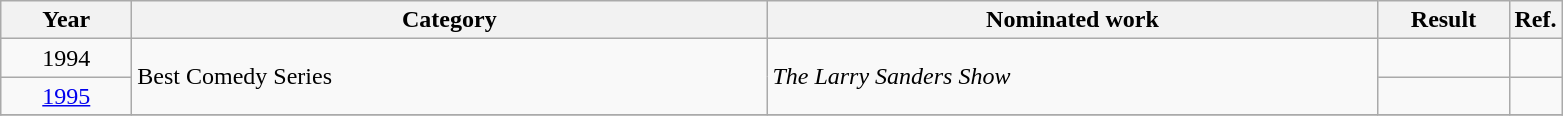<table class=wikitable>
<tr>
<th scope="col" style="width:5em;">Year</th>
<th scope="col" style="width:26em;">Category</th>
<th scope="col" style="width:25em;">Nominated work</th>
<th scope="col" style="width:5em;">Result</th>
<th>Ref.</th>
</tr>
<tr>
<td style="text-align:center;">1994</td>
<td rowspan=2>Best Comedy Series</td>
<td rowspan=2><em>The Larry Sanders Show</em></td>
<td></td>
<td></td>
</tr>
<tr>
<td style="text-align:center;"><a href='#'>1995</a></td>
<td></td>
<td></td>
</tr>
<tr>
</tr>
</table>
